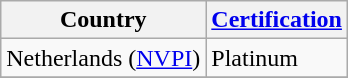<table class="wikitable" border="1">
<tr>
<th>Country</th>
<th><a href='#'>Certification</a></th>
</tr>
<tr>
<td>Netherlands (<a href='#'>NVPI</a>)</td>
<td>Platinum</td>
</tr>
<tr>
</tr>
</table>
